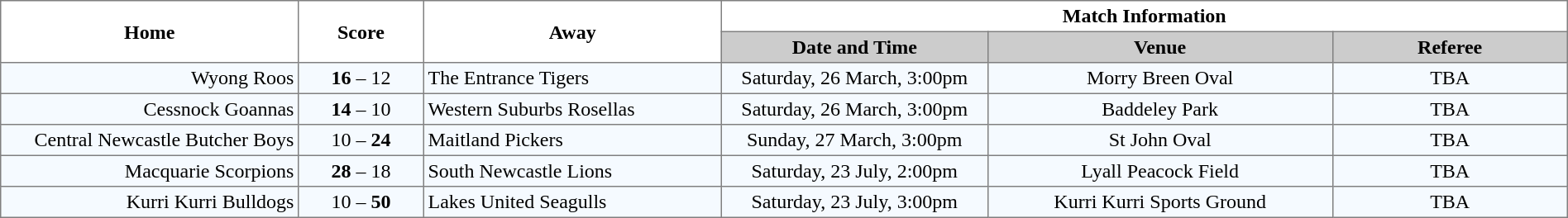<table border="1" cellpadding="3" cellspacing="0" width="100%" style="border-collapse:collapse;  text-align:center;">
<tr>
<th rowspan="2" width="19%">Home</th>
<th rowspan="2" width="8%">Score</th>
<th rowspan="2" width="19%">Away</th>
<th colspan="3">Match Information</th>
</tr>
<tr bgcolor="#CCCCCC">
<th width="17%">Date and Time</th>
<th width="22%">Venue</th>
<th width="50%">Referee</th>
</tr>
<tr style="text-align:center; background:#f5faff;">
<td align="right">Wyong Roos </td>
<td><strong>16</strong> – 12</td>
<td align="left"> The Entrance Tigers</td>
<td>Saturday, 26 March, 3:00pm</td>
<td>Morry Breen Oval</td>
<td>TBA</td>
</tr>
<tr style="text-align:center; background:#f5faff;">
<td align="right">Cessnock Goannas </td>
<td><strong>14</strong> – 10</td>
<td align="left"> Western Suburbs Rosellas</td>
<td>Saturday, 26 March, 3:00pm</td>
<td>Baddeley Park</td>
<td>TBA</td>
</tr>
<tr style="text-align:center; background:#f5faff;">
<td align="right">Central Newcastle Butcher Boys </td>
<td>10 – <strong>24</strong></td>
<td align="left"> Maitland Pickers</td>
<td>Sunday, 27 March, 3:00pm</td>
<td>St John Oval</td>
<td>TBA</td>
</tr>
<tr style="text-align:center; background:#f5faff;">
<td align="right">Macquarie Scorpions </td>
<td><strong>28</strong> – 18</td>
<td align="left"> South Newcastle Lions</td>
<td>Saturday, 23 July, 2:00pm</td>
<td>Lyall Peacock Field</td>
<td>TBA</td>
</tr>
<tr style="text-align:center; background:#f5faff;">
<td align="right">Kurri Kurri Bulldogs </td>
<td>10 – <strong>50</strong></td>
<td align="left"> Lakes United Seagulls</td>
<td>Saturday, 23 July, 3:00pm</td>
<td>Kurri Kurri Sports Ground</td>
<td>TBA</td>
</tr>
</table>
